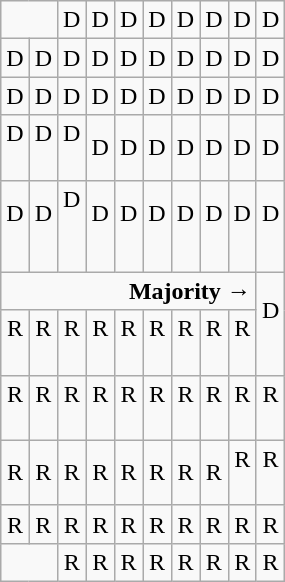<table class="wikitable" style="text-align:center">
<tr>
<td colspan=2> </td>
<td>D</td>
<td>D</td>
<td>D</td>
<td>D</td>
<td>D</td>
<td>D</td>
<td>D</td>
<td>D</td>
</tr>
<tr>
<td width=10% >D</td>
<td width=10% >D</td>
<td width=10% >D</td>
<td width=10% >D</td>
<td width=10% >D</td>
<td width=10% >D</td>
<td width=10% >D</td>
<td width=10% >D</td>
<td width=10% >D</td>
<td width=10% >D</td>
</tr>
<tr>
<td>D</td>
<td>D</td>
<td>D</td>
<td>D</td>
<td>D</td>
<td>D</td>
<td>D</td>
<td>D</td>
<td>D</td>
<td>D</td>
</tr>
<tr>
<td>D<br><br></td>
<td>D<br><br></td>
<td>D<br><br></td>
<td>D</td>
<td>D</td>
<td>D</td>
<td>D</td>
<td>D</td>
<td>D</td>
<td>D</td>
</tr>
<tr>
<td>D<br><br></td>
<td>D<br><br></td>
<td>D<br><br><br></td>
<td>D<br><br></td>
<td>D<br><br></td>
<td>D<br><br></td>
<td>D<br><br></td>
<td>D<br><br></td>
<td>D<br><br></td>
<td>D<br><br></td>
</tr>
<tr>
<td colspan=9 align=right><strong>Majority →</strong></td>
<td rowspan=2 >D<br><br></td>
</tr>
<tr>
<td>R<br><br></td>
<td>R<br><br></td>
<td>R<br><br></td>
<td>R<br><br></td>
<td>R<br><br></td>
<td>R<br><br></td>
<td>R<br><br></td>
<td>R<br><br></td>
<td>R<br><br></td>
</tr>
<tr>
<td>R<br><br></td>
<td>R<br><br></td>
<td>R<br><br></td>
<td>R<br><br></td>
<td>R<br><br></td>
<td>R<br><br></td>
<td>R<br><br></td>
<td>R<br><br></td>
<td>R<br><br></td>
<td>R<br><br></td>
</tr>
<tr>
<td>R</td>
<td>R</td>
<td>R</td>
<td>R</td>
<td>R</td>
<td>R</td>
<td>R</td>
<td>R</td>
<td>R<br><br></td>
<td>R<br><br></td>
</tr>
<tr>
<td>R</td>
<td>R</td>
<td>R</td>
<td>R</td>
<td>R</td>
<td>R</td>
<td>R</td>
<td>R</td>
<td>R</td>
<td>R</td>
</tr>
<tr>
<td colspan=2></td>
<td>R</td>
<td>R</td>
<td>R</td>
<td>R</td>
<td>R</td>
<td>R</td>
<td>R</td>
<td>R</td>
</tr>
</table>
